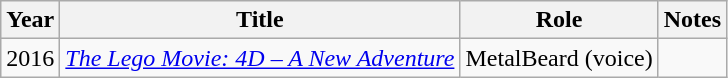<table class="wikitable">
<tr>
<th>Year</th>
<th>Title</th>
<th>Role</th>
<th>Notes</th>
</tr>
<tr>
<td>2016</td>
<td><em><a href='#'>The Lego Movie: 4D – A New Adventure</a></em></td>
<td>MetalBeard (voice)</td>
<td></td>
</tr>
</table>
